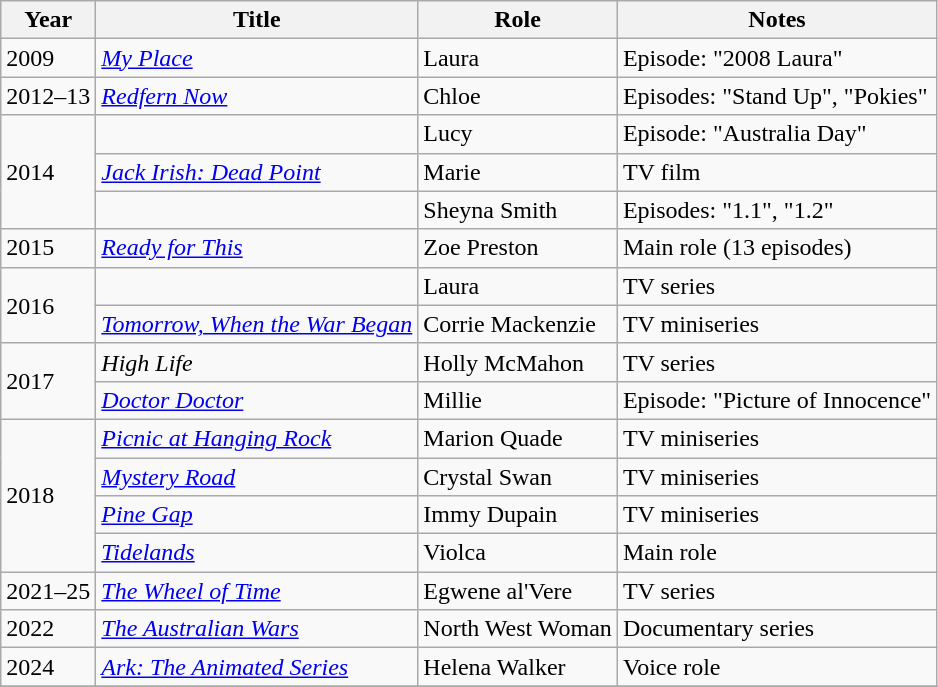<table class="wikitable sortable">
<tr>
<th>Year</th>
<th>Title</th>
<th>Role</th>
<th class="unsortable">Notes</th>
</tr>
<tr>
<td>2009</td>
<td><em><a href='#'>My Place</a></em></td>
<td>Laura</td>
<td>Episode: "2008 Laura"</td>
</tr>
<tr>
<td>2012–13</td>
<td><em><a href='#'>Redfern Now</a></em></td>
<td>Chloe</td>
<td>Episodes: "Stand Up", "Pokies"</td>
</tr>
<tr>
<td rowspan="3">2014</td>
<td><em></em></td>
<td>Lucy</td>
<td>Episode: "Australia Day"</td>
</tr>
<tr>
<td><em><a href='#'>Jack Irish: Dead Point</a></em></td>
<td>Marie</td>
<td>TV film</td>
</tr>
<tr>
<td><em></em></td>
<td>Sheyna Smith</td>
<td>Episodes: "1.1", "1.2"</td>
</tr>
<tr>
<td>2015</td>
<td><em><a href='#'>Ready for This</a></em></td>
<td>Zoe Preston</td>
<td>Main role (13 episodes)</td>
</tr>
<tr>
<td rowspan="2">2016</td>
<td><em></em></td>
<td>Laura</td>
<td>TV series</td>
</tr>
<tr>
<td><em><a href='#'>Tomorrow, When the War Began</a></em></td>
<td>Corrie Mackenzie</td>
<td>TV miniseries</td>
</tr>
<tr>
<td rowspan="2">2017</td>
<td><em>High Life</em></td>
<td>Holly McMahon</td>
<td>TV series</td>
</tr>
<tr>
<td><em><a href='#'>Doctor Doctor</a></em></td>
<td>Millie</td>
<td>Episode: "Picture of Innocence"</td>
</tr>
<tr>
<td rowspan="4">2018</td>
<td><em><a href='#'>Picnic at Hanging Rock</a></em></td>
<td>Marion Quade</td>
<td>TV miniseries</td>
</tr>
<tr>
<td><em><a href='#'>Mystery Road</a></em></td>
<td>Crystal Swan</td>
<td>TV miniseries</td>
</tr>
<tr>
<td><em><a href='#'>Pine Gap</a></em></td>
<td>Immy Dupain</td>
<td>TV miniseries</td>
</tr>
<tr>
<td><em><a href='#'>Tidelands</a></em></td>
<td>Violca</td>
<td>Main role</td>
</tr>
<tr>
<td>2021–25</td>
<td><em><a href='#'>The Wheel of Time</a></em></td>
<td>Egwene al'Vere</td>
<td>TV series</td>
</tr>
<tr>
<td>2022</td>
<td><em><a href='#'>The Australian Wars</a></em></td>
<td>North West Woman</td>
<td>Documentary series</td>
</tr>
<tr>
<td>2024</td>
<td><em><a href='#'>Ark: The Animated Series</a></em></td>
<td>Helena Walker</td>
<td>Voice role</td>
</tr>
<tr>
</tr>
</table>
